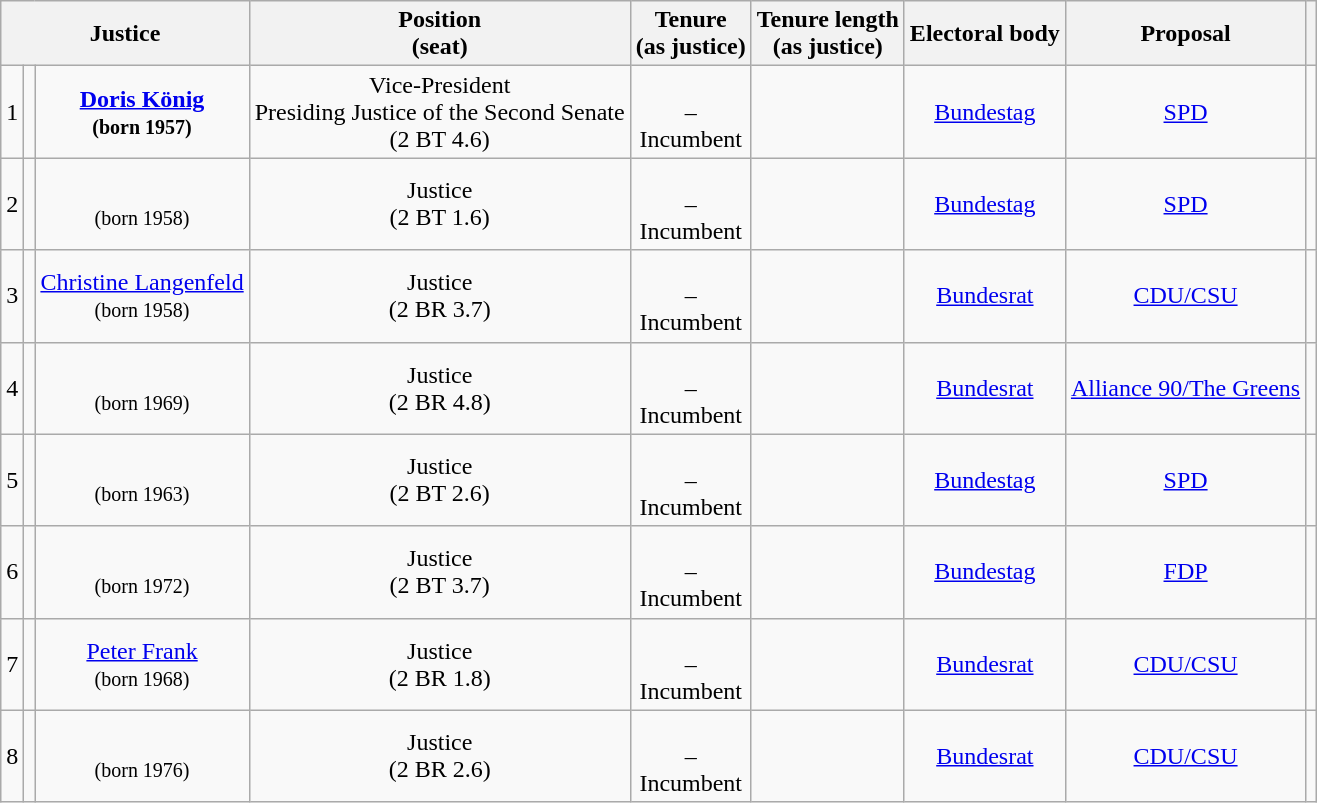<table class="wikitable sortable" style="text-align: center;">
<tr>
<th colspan="3">Justice</th>
<th>Position<br>(seat)</th>
<th>Tenure<br>(as justice)</th>
<th>Tenure length<br>(as justice)</th>
<th>Electoral body</th>
<th>Proposal</th>
<th></th>
</tr>
<tr>
<td data-sort-value="König, Doris">1</td>
<td></td>
<td><strong><a href='#'>Doris König</a> <br><small>(born 1957)</small></strong></td>
<td>Vice-President<br>Presiding Justice of the Second Senate<br>(2 BT 4.6)</td>
<td><br>–<br>Incumbent</td>
<td><em></em></td>
<td><a href='#'>Bundestag</a></td>
<td><a href='#'>SPD</a></td>
<td></td>
</tr>
<tr>
<td data-sort-value="Maidowski, Ulrich">2</td>
<td></td>
<td><br><small>(born 1958)</small></td>
<td>Justice<br>(2 BT 1.6)</td>
<td><br>–<br>Incumbent</td>
<td><em></em></td>
<td><a href='#'>Bundestag</a></td>
<td><a href='#'>SPD</a></td>
<td></td>
</tr>
<tr>
<td data-sort-value="Langenfeld, Christine">3</td>
<td></td>
<td><a href='#'>Christine Langenfeld</a><br><small>(born 1958)</small></td>
<td>Justice<br>(2 BR 3.7)</td>
<td><br>–<br>Incumbent</td>
<td><em></em></td>
<td><a href='#'>Bundesrat</a></td>
<td><a href='#'>CDU/CSU</a></td>
<td></td>
</tr>
<tr>
<td data-sort-value="Wallrabenstein, Astrid">4</td>
<td></td>
<td><br><small>(born 1969)</small></td>
<td>Justice<br>(2 BR 4.8)</td>
<td><br>–<br>Incumbent</td>
<td><em></em></td>
<td><a href='#'>Bundesrat</a></td>
<td><a href='#'>Alliance 90/The Greens</a></td>
<td></td>
</tr>
<tr>
<td data-sort-value="Fetzer, Rhona">5</td>
<td></td>
<td><br><small>(born 1963)</small></td>
<td>Justice<br>(2 BT 2.6)</td>
<td><br>–<br>Incumbent</td>
<td><em></em></td>
<td><a href='#'>Bundestag</a></td>
<td><a href='#'>SPD</a></td>
<td></td>
</tr>
<tr>
<td data-sort-value="Offenloch, Thomas">6</td>
<td></td>
<td><br><small>(born 1972)</small></td>
<td>Justice<br>(2 BT 3.7)</td>
<td><br>–<br>Incumbent</td>
<td><em></em></td>
<td><a href='#'>Bundestag</a></td>
<td><a href='#'>FDP</a></td>
<td></td>
</tr>
<tr>
<td data-sort-value="Frank, Peter">7</td>
<td></td>
<td><a href='#'>Peter Frank</a><br><small>(born 1968)</small></td>
<td>Justice<br>(2 BR 1.8)</td>
<td><br>–<br>Incumbent</td>
<td><em></em></td>
<td><a href='#'>Bundesrat</a></td>
<td><a href='#'>CDU/CSU</a></td>
<td></td>
</tr>
<tr>
<td data-sort-value="Wöckel, Holger">8</td>
<td></td>
<td><br><small>(born 1976)</small></td>
<td>Justice<br>(2 BR 2.6)</td>
<td><br>–<br>Incumbent</td>
<td><em></em></td>
<td><a href='#'>Bundesrat</a></td>
<td><a href='#'>CDU/CSU</a></td>
<td></td>
</tr>
</table>
